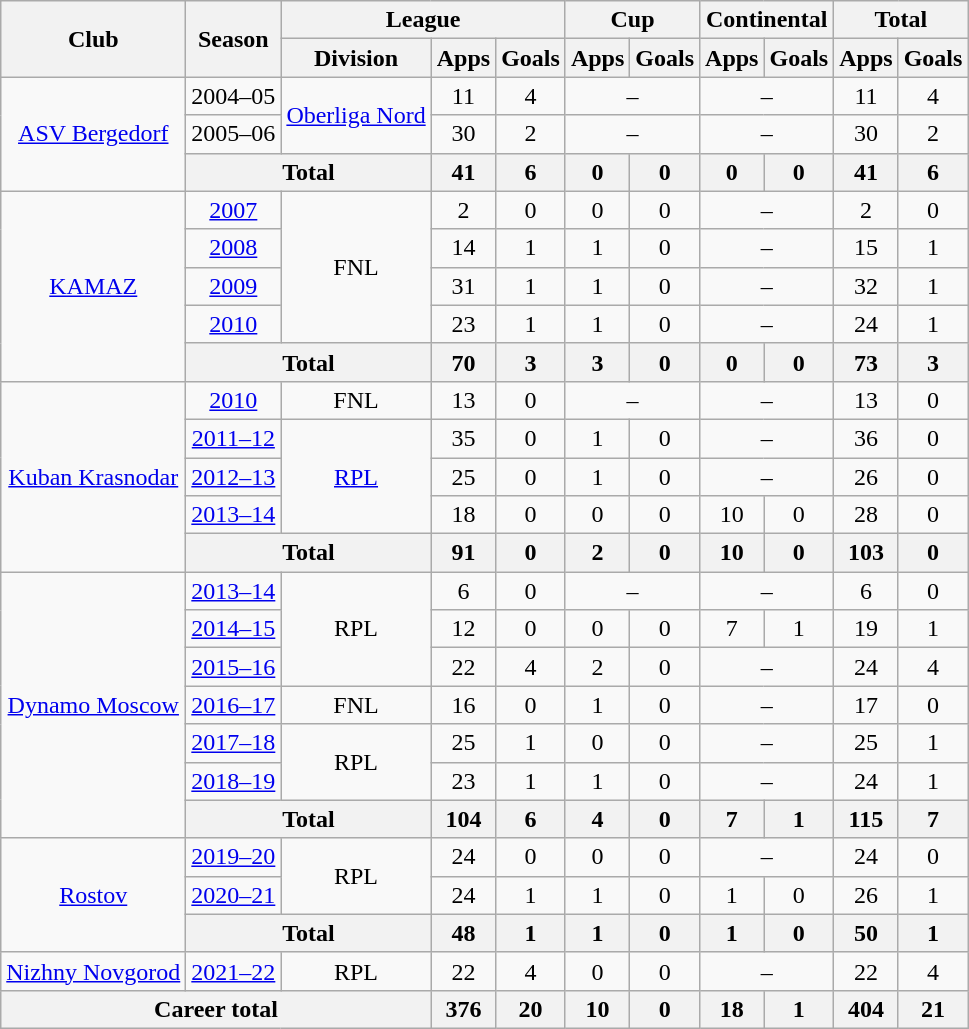<table class="wikitable" style="text-align: center;">
<tr>
<th rowspan=2>Club</th>
<th rowspan=2>Season</th>
<th colspan=3>League</th>
<th colspan=2>Cup</th>
<th colspan=2>Continental</th>
<th colspan=2>Total</th>
</tr>
<tr>
<th>Division</th>
<th>Apps</th>
<th>Goals</th>
<th>Apps</th>
<th>Goals</th>
<th>Apps</th>
<th>Goals</th>
<th>Apps</th>
<th>Goals</th>
</tr>
<tr>
<td rowspan="3"><a href='#'>ASV Bergedorf</a></td>
<td>2004–05</td>
<td rowspan="2"><a href='#'>Oberliga Nord</a></td>
<td>11</td>
<td>4</td>
<td colspan=2>–</td>
<td colspan=2>–</td>
<td>11</td>
<td>4</td>
</tr>
<tr>
<td>2005–06</td>
<td>30</td>
<td>2</td>
<td colspan=2>–</td>
<td colspan=2>–</td>
<td>30</td>
<td>2</td>
</tr>
<tr>
<th colspan=2>Total</th>
<th>41</th>
<th>6</th>
<th>0</th>
<th>0</th>
<th>0</th>
<th>0</th>
<th>41</th>
<th>6</th>
</tr>
<tr>
<td rowspan="5"><a href='#'>KAMAZ</a></td>
<td><a href='#'>2007</a></td>
<td rowspan="4">FNL</td>
<td>2</td>
<td>0</td>
<td>0</td>
<td>0</td>
<td colspan=2>–</td>
<td>2</td>
<td>0</td>
</tr>
<tr>
<td><a href='#'>2008</a></td>
<td>14</td>
<td>1</td>
<td>1</td>
<td>0</td>
<td colspan=2>–</td>
<td>15</td>
<td>1</td>
</tr>
<tr>
<td><a href='#'>2009</a></td>
<td>31</td>
<td>1</td>
<td>1</td>
<td>0</td>
<td colspan=2>–</td>
<td>32</td>
<td>1</td>
</tr>
<tr>
<td><a href='#'>2010</a></td>
<td>23</td>
<td>1</td>
<td>1</td>
<td>0</td>
<td colspan=2>–</td>
<td>24</td>
<td>1</td>
</tr>
<tr>
<th colspan=2>Total</th>
<th>70</th>
<th>3</th>
<th>3</th>
<th>0</th>
<th>0</th>
<th>0</th>
<th>73</th>
<th>3</th>
</tr>
<tr>
<td rowspan="5"><a href='#'>Kuban Krasnodar</a></td>
<td><a href='#'>2010</a></td>
<td>FNL</td>
<td>13</td>
<td>0</td>
<td colspan=2>–</td>
<td colspan=2>–</td>
<td>13</td>
<td>0</td>
</tr>
<tr>
<td><a href='#'>2011–12</a></td>
<td rowspan="3"><a href='#'>RPL</a></td>
<td>35</td>
<td>0</td>
<td>1</td>
<td>0</td>
<td colspan=2>–</td>
<td>36</td>
<td>0</td>
</tr>
<tr>
<td><a href='#'>2012–13</a></td>
<td>25</td>
<td>0</td>
<td>1</td>
<td>0</td>
<td colspan=2>–</td>
<td>26</td>
<td>0</td>
</tr>
<tr>
<td><a href='#'>2013–14</a></td>
<td>18</td>
<td>0</td>
<td>0</td>
<td>0</td>
<td>10</td>
<td>0</td>
<td>28</td>
<td>0</td>
</tr>
<tr>
<th colspan=2>Total</th>
<th>91</th>
<th>0</th>
<th>2</th>
<th>0</th>
<th>10</th>
<th>0</th>
<th>103</th>
<th>0</th>
</tr>
<tr>
<td rowspan="7"><a href='#'>Dynamo Moscow</a></td>
<td><a href='#'>2013–14</a></td>
<td rowspan="3">RPL</td>
<td>6</td>
<td>0</td>
<td colspan=2>–</td>
<td colspan=2>–</td>
<td>6</td>
<td>0</td>
</tr>
<tr>
<td><a href='#'>2014–15</a></td>
<td>12</td>
<td>0</td>
<td>0</td>
<td>0</td>
<td>7</td>
<td>1</td>
<td>19</td>
<td>1</td>
</tr>
<tr>
<td><a href='#'>2015–16</a></td>
<td>22</td>
<td>4</td>
<td>2</td>
<td>0</td>
<td colspan=2>–</td>
<td>24</td>
<td>4</td>
</tr>
<tr>
<td><a href='#'>2016–17</a></td>
<td>FNL</td>
<td>16</td>
<td>0</td>
<td>1</td>
<td>0</td>
<td colspan=2>–</td>
<td>17</td>
<td>0</td>
</tr>
<tr>
<td><a href='#'>2017–18</a></td>
<td rowspan="2">RPL</td>
<td>25</td>
<td>1</td>
<td>0</td>
<td>0</td>
<td colspan=2>–</td>
<td>25</td>
<td>1</td>
</tr>
<tr>
<td><a href='#'>2018–19</a></td>
<td>23</td>
<td>1</td>
<td>1</td>
<td>0</td>
<td colspan=2>–</td>
<td>24</td>
<td>1</td>
</tr>
<tr>
<th colspan=2>Total</th>
<th>104</th>
<th>6</th>
<th>4</th>
<th>0</th>
<th>7</th>
<th>1</th>
<th>115</th>
<th>7</th>
</tr>
<tr>
<td rowspan="3"><a href='#'>Rostov</a></td>
<td><a href='#'>2019–20</a></td>
<td rowspan="2">RPL</td>
<td>24</td>
<td>0</td>
<td>0</td>
<td>0</td>
<td colspan=2>–</td>
<td>24</td>
<td>0</td>
</tr>
<tr>
<td><a href='#'>2020–21</a></td>
<td>24</td>
<td>1</td>
<td>1</td>
<td>0</td>
<td>1</td>
<td>0</td>
<td>26</td>
<td>1</td>
</tr>
<tr>
<th colspan=2>Total</th>
<th>48</th>
<th>1</th>
<th>1</th>
<th>0</th>
<th>1</th>
<th>0</th>
<th>50</th>
<th>1</th>
</tr>
<tr>
<td><a href='#'>Nizhny Novgorod</a></td>
<td><a href='#'>2021–22</a></td>
<td>RPL</td>
<td>22</td>
<td>4</td>
<td>0</td>
<td>0</td>
<td colspan=2>–</td>
<td>22</td>
<td>4</td>
</tr>
<tr>
<th colspan=3>Career total</th>
<th>376</th>
<th>20</th>
<th>10</th>
<th>0</th>
<th>18</th>
<th>1</th>
<th>404</th>
<th>21</th>
</tr>
</table>
